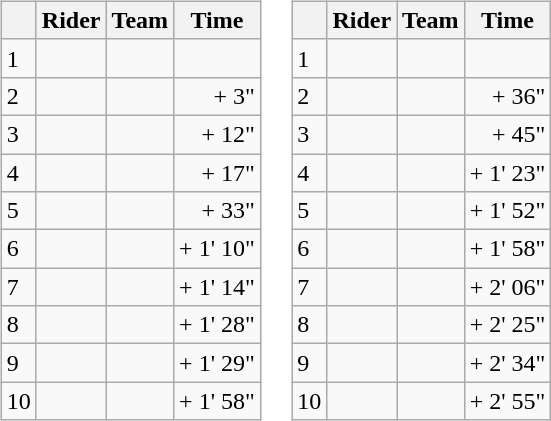<table>
<tr>
<td><br><table class="wikitable">
<tr>
<th></th>
<th>Rider</th>
<th>Team</th>
<th>Time</th>
</tr>
<tr>
<td>1</td>
<td></td>
<td></td>
<td align="right"></td>
</tr>
<tr>
<td>2</td>
<td></td>
<td></td>
<td align="right">+ 3"</td>
</tr>
<tr>
<td>3</td>
<td>   </td>
<td></td>
<td align="right">+ 12"</td>
</tr>
<tr>
<td>4</td>
<td></td>
<td></td>
<td align="right">+ 17"</td>
</tr>
<tr>
<td>5</td>
<td></td>
<td></td>
<td align="right">+ 33"</td>
</tr>
<tr>
<td>6</td>
<td></td>
<td></td>
<td align="right">+ 1' 10"</td>
</tr>
<tr>
<td>7</td>
<td></td>
<td></td>
<td align="right">+ 1' 14"</td>
</tr>
<tr>
<td>8</td>
<td></td>
<td></td>
<td align="right">+ 1' 28"</td>
</tr>
<tr>
<td>9</td>
<td></td>
<td></td>
<td align="right">+ 1' 29"</td>
</tr>
<tr>
<td>10</td>
<td></td>
<td></td>
<td align="right">+ 1' 58"</td>
</tr>
</table>
</td>
<td><br><table class="wikitable">
<tr>
<th></th>
<th>Rider</th>
<th>Team</th>
<th>Time</th>
</tr>
<tr>
<td>1</td>
<td>  </td>
<td></td>
<td style="text-align:right;"></td>
</tr>
<tr>
<td>2</td>
<td></td>
<td></td>
<td style="text-align:right;">+ 36"</td>
</tr>
<tr>
<td>3</td>
<td></td>
<td></td>
<td style="text-align:right;">+ 45"</td>
</tr>
<tr>
<td>4</td>
<td></td>
<td></td>
<td style="text-align:right;">+ 1' 23"</td>
</tr>
<tr>
<td>5</td>
<td></td>
<td></td>
<td style="text-align:right;">+ 1' 52"</td>
</tr>
<tr>
<td>6</td>
<td></td>
<td></td>
<td style="text-align:right;">+ 1' 58"</td>
</tr>
<tr>
<td>7</td>
<td></td>
<td></td>
<td style="text-align:right;">+ 2' 06"</td>
</tr>
<tr>
<td>8</td>
<td></td>
<td></td>
<td style="text-align:right;">+ 2' 25"</td>
</tr>
<tr>
<td>9</td>
<td></td>
<td></td>
<td style="text-align:right;">+ 2' 34"</td>
</tr>
<tr>
<td>10</td>
<td></td>
<td></td>
<td style="text-align:right;">+ 2' 55"</td>
</tr>
</table>
</td>
</tr>
</table>
